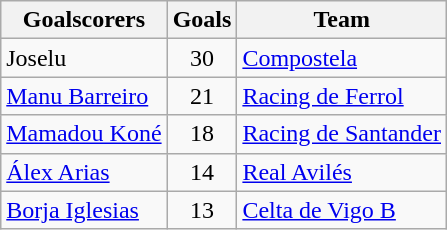<table class="wikitable sortable">
<tr>
<th>Goalscorers</th>
<th>Goals</th>
<th>Team</th>
</tr>
<tr>
<td>Joselu</td>
<td style="text-align:center">30</td>
<td><a href='#'>Compostela</a></td>
</tr>
<tr>
<td><a href='#'>Manu Barreiro</a></td>
<td style="text-align:center">21</td>
<td><a href='#'>Racing de Ferrol</a></td>
</tr>
<tr>
<td><a href='#'>Mamadou Koné</a></td>
<td style="text-align:center">18</td>
<td><a href='#'>Racing de Santander</a></td>
</tr>
<tr>
<td><a href='#'>Álex Arias</a></td>
<td style="text-align:center">14</td>
<td><a href='#'>Real Avilés</a></td>
</tr>
<tr>
<td><a href='#'>Borja Iglesias</a></td>
<td style="text-align:center">13</td>
<td><a href='#'>Celta de Vigo B</a></td>
</tr>
</table>
